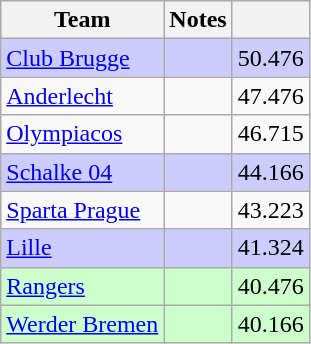<table class="wikitable" style="float:left; margin-right:1em">
<tr>
<th>Team</th>
<th>Notes</th>
<th></th>
</tr>
<tr bgcolor=#ccccff>
<td> <a href='#'>Club Brugge</a></td>
<td></td>
<td align=right>50.476</td>
</tr>
<tr>
<td> <a href='#'>Anderlecht</a></td>
<td></td>
<td align=right>47.476</td>
</tr>
<tr>
<td> <a href='#'>Olympiacos</a></td>
<td></td>
<td align=right>46.715</td>
</tr>
<tr bgcolor=#ccccff>
<td> <a href='#'>Schalke 04</a></td>
<td></td>
<td align=right>44.166</td>
</tr>
<tr>
<td> <a href='#'>Sparta Prague</a></td>
<td></td>
<td align=right>43.223</td>
</tr>
<tr bgcolor=#ccccff>
<td> <a href='#'>Lille</a></td>
<td></td>
<td align=right>41.324</td>
</tr>
<tr bgcolor=#ccffcc>
<td> <a href='#'>Rangers</a></td>
<td></td>
<td align=right>40.476</td>
</tr>
<tr bgcolor=#ccffcc>
<td> <a href='#'>Werder Bremen</a></td>
<td></td>
<td align=right>40.166</td>
</tr>
</table>
